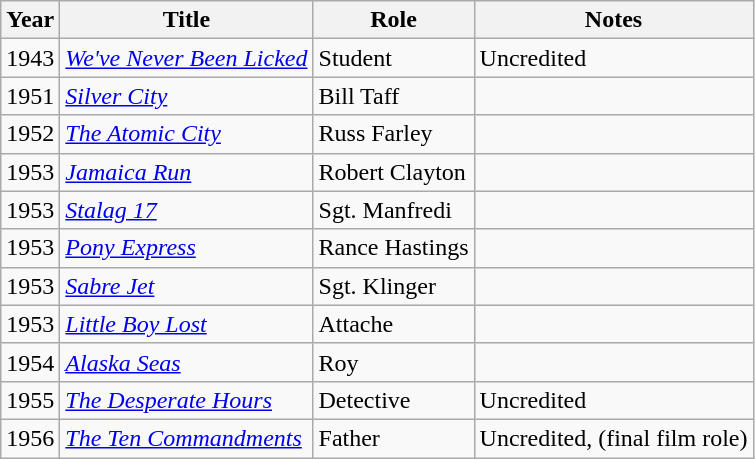<table class="wikitable">
<tr>
<th>Year</th>
<th>Title</th>
<th>Role</th>
<th>Notes</th>
</tr>
<tr>
<td>1943</td>
<td><em><a href='#'>We've Never Been Licked</a></em></td>
<td>Student</td>
<td>Uncredited</td>
</tr>
<tr>
<td>1951</td>
<td><em><a href='#'>Silver City</a></em></td>
<td>Bill Taff</td>
<td></td>
</tr>
<tr>
<td>1952</td>
<td><em><a href='#'>The Atomic City</a></em></td>
<td>Russ Farley</td>
<td></td>
</tr>
<tr>
<td>1953</td>
<td><em><a href='#'>Jamaica Run</a></em></td>
<td>Robert Clayton</td>
<td></td>
</tr>
<tr>
<td>1953</td>
<td><em><a href='#'>Stalag 17</a></em></td>
<td>Sgt. Manfredi</td>
<td></td>
</tr>
<tr>
<td>1953</td>
<td><em><a href='#'>Pony Express</a></em></td>
<td>Rance Hastings</td>
<td></td>
</tr>
<tr>
<td>1953</td>
<td><em><a href='#'>Sabre Jet</a></em></td>
<td>Sgt. Klinger</td>
<td></td>
</tr>
<tr>
<td>1953</td>
<td><em><a href='#'>Little Boy Lost</a></em></td>
<td>Attache</td>
<td></td>
</tr>
<tr>
<td>1954</td>
<td><em><a href='#'>Alaska Seas</a></em></td>
<td>Roy</td>
<td></td>
</tr>
<tr>
<td>1955</td>
<td><em><a href='#'>The Desperate Hours</a></em></td>
<td>Detective</td>
<td>Uncredited</td>
</tr>
<tr>
<td>1956</td>
<td><em><a href='#'>The Ten Commandments</a></em></td>
<td>Father</td>
<td>Uncredited, (final film role)</td>
</tr>
</table>
